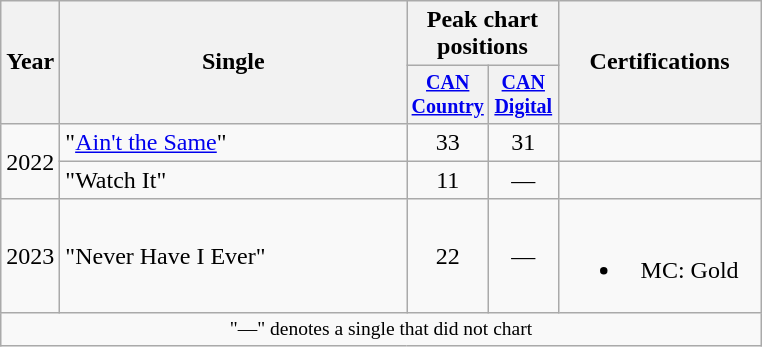<table class="wikitable" style="text-align:center;">
<tr>
<th rowspan="2" style="width:2em;">Year</th>
<th rowspan="2" style="width:14em;">Single</th>
<th colspan="2">Peak chart positions</th>
<th scope="col" rowspan="2" style="width: 8em;">Certifications</th>
</tr>
<tr style="font-size:smaller;">
<th style="width:3em;"><a href='#'>CAN Country</a><br></th>
<th style="width:3em;"><a href='#'>CAN<br>Digital</a><br></th>
</tr>
<tr>
<td rowspan="2">2022</td>
<td align="left">"<a href='#'>Ain't the Same</a>"</td>
<td>33</td>
<td>31</td>
<td></td>
</tr>
<tr>
<td align="left">"Watch It"</td>
<td>11</td>
<td>—</td>
<td></td>
</tr>
<tr>
<td>2023</td>
<td align="left">"Never Have I Ever"</td>
<td>22</td>
<td>—</td>
<td><br><ul><li>MC: Gold</li></ul></td>
</tr>
<tr>
<td colspan="5" style="font-size:small;">"—" denotes a single that did not chart</td>
</tr>
</table>
